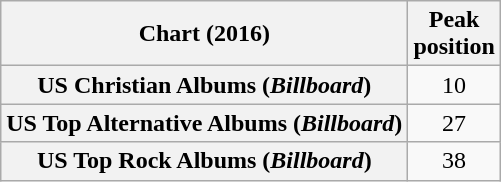<table class="wikitable sortable plainrowheaders" style="text-align:center">
<tr>
<th scope="col">Chart (2016)</th>
<th scope="col">Peak<br>position</th>
</tr>
<tr>
<th scope="row">US Christian Albums (<em>Billboard</em>)</th>
<td>10</td>
</tr>
<tr>
<th scope="row">US Top Alternative Albums (<em>Billboard</em>)</th>
<td>27</td>
</tr>
<tr>
<th scope="row">US Top Rock Albums (<em>Billboard</em>)</th>
<td>38</td>
</tr>
</table>
